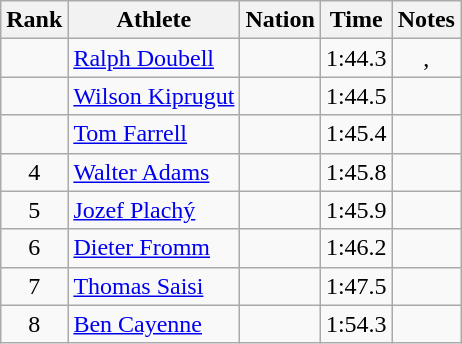<table class="wikitable sortable" style="text-align:center">
<tr>
<th>Rank</th>
<th>Athlete</th>
<th>Nation</th>
<th>Time</th>
<th>Notes</th>
</tr>
<tr>
<td></td>
<td align=left><a href='#'>Ralph Doubell</a></td>
<td align=left></td>
<td>1:44.3</td>
<td>, </td>
</tr>
<tr>
<td></td>
<td align=left><a href='#'>Wilson Kiprugut</a></td>
<td align=left></td>
<td>1:44.5</td>
<td></td>
</tr>
<tr>
<td></td>
<td align=left><a href='#'>Tom Farrell</a></td>
<td align=left></td>
<td>1:45.4</td>
<td></td>
</tr>
<tr>
<td>4</td>
<td align=left><a href='#'>Walter Adams</a></td>
<td align=left></td>
<td>1:45.8</td>
<td></td>
</tr>
<tr>
<td>5</td>
<td align=left><a href='#'>Jozef Plachý</a></td>
<td align=left></td>
<td>1:45.9</td>
<td></td>
</tr>
<tr>
<td>6</td>
<td align=left><a href='#'>Dieter Fromm</a></td>
<td align=left></td>
<td>1:46.2</td>
<td></td>
</tr>
<tr>
<td>7</td>
<td align=left><a href='#'>Thomas Saisi</a></td>
<td align=left></td>
<td>1:47.5</td>
<td></td>
</tr>
<tr>
<td>8</td>
<td align=left><a href='#'>Ben Cayenne</a></td>
<td align=left></td>
<td>1:54.3</td>
<td></td>
</tr>
</table>
